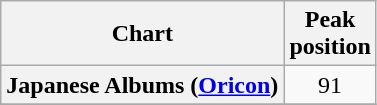<table class="wikitable plainrowheaders sortable" style="text-align:center;" border="1">
<tr>
<th scope="col">Chart</th>
<th scope="col">Peak<br>position</th>
</tr>
<tr>
<th scope="row">Japanese Albums (<a href='#'>Oricon</a>)</th>
<td>91</td>
</tr>
<tr>
</tr>
</table>
